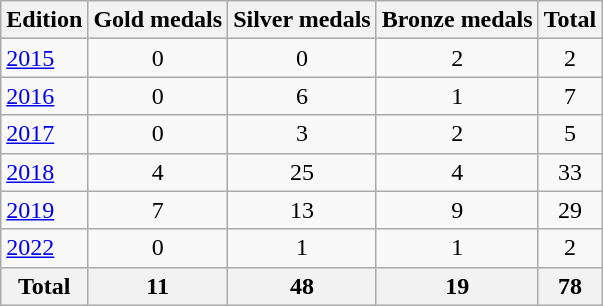<table class="wikitable">
<tr>
<th>Edition</th>
<th>Gold medals</th>
<th>Silver medals</th>
<th>Bronze medals</th>
<th>Total</th>
</tr>
<tr>
<td><a href='#'>2015</a></td>
<td style="text-align:center;">0</td>
<td style="text-align:center;">0</td>
<td style="text-align:center;">2</td>
<td style="text-align:center;">2</td>
</tr>
<tr>
<td><a href='#'>2016</a></td>
<td style="text-align:center;">0</td>
<td style="text-align:center;">6</td>
<td style="text-align:center;">1</td>
<td style="text-align:center;">7</td>
</tr>
<tr>
<td><a href='#'>2017</a></td>
<td style="text-align:center;">0</td>
<td style="text-align:center;">3</td>
<td style="text-align:center;">2</td>
<td style="text-align:center;">5</td>
</tr>
<tr>
<td><a href='#'>2018</a></td>
<td style="text-align:center;">4</td>
<td style="text-align:center;">25</td>
<td style="text-align:center;">4</td>
<td style="text-align:center;">33</td>
</tr>
<tr>
<td><a href='#'>2019</a></td>
<td style="text-align:center;">7</td>
<td style="text-align:center;">13</td>
<td style="text-align:center;">9</td>
<td style="text-align:center;">29</td>
</tr>
<tr>
<td><a href='#'>2022</a></td>
<td style="text-align:center;">0</td>
<td style="text-align:center;">1</td>
<td style="text-align:center;">1</td>
<td style="text-align:center;">2</td>
</tr>
<tr>
<th>Total</th>
<th style="text-align:center;">11</th>
<th style="text-align:center;">48</th>
<th style="text-align:center;">19</th>
<th style="text-align:center;">78</th>
</tr>
</table>
